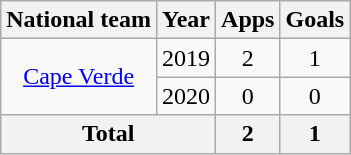<table class="wikitable" style="text-align:center">
<tr>
<th>National team</th>
<th>Year</th>
<th>Apps</th>
<th>Goals</th>
</tr>
<tr>
<td rowspan="2"><a href='#'>Cape Verde</a></td>
<td>2019</td>
<td>2</td>
<td>1</td>
</tr>
<tr>
<td>2020</td>
<td>0</td>
<td>0</td>
</tr>
<tr>
<th colspan=2>Total</th>
<th>2</th>
<th>1</th>
</tr>
</table>
